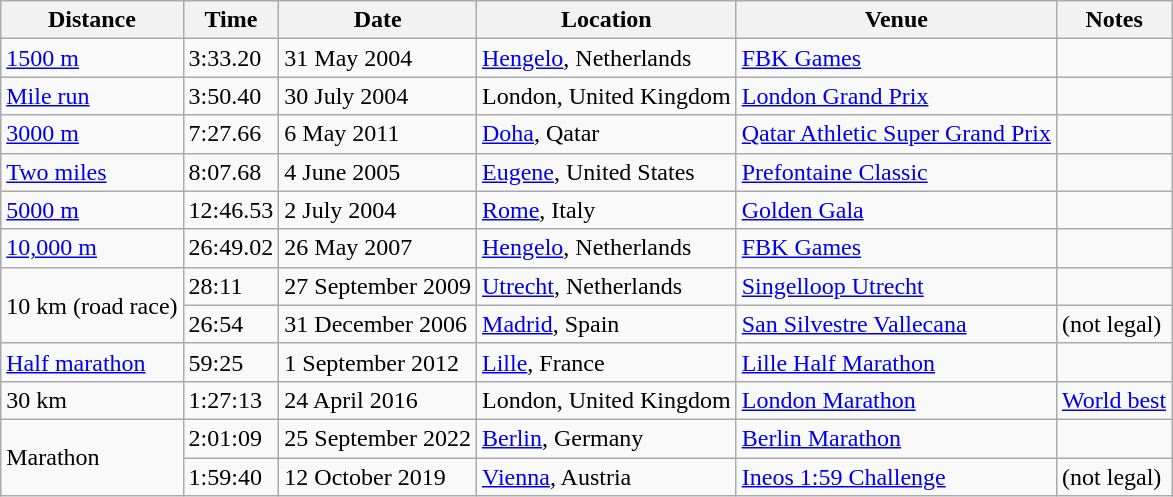<table class="wikitable tpl-blanktable">
<tr>
<th>Distance</th>
<th>Time</th>
<th>Date</th>
<th>Location</th>
<th>Venue</th>
<th>Notes</th>
</tr>
<tr>
<td><a href='#'>1500 m</a></td>
<td>3:33.20</td>
<td>31 May 2004</td>
<td><a href='#'>Hengelo</a>, Netherlands</td>
<td><a href='#'>FBK Games</a></td>
<td></td>
</tr>
<tr>
<td><a href='#'>Mile run</a></td>
<td>3:50.40</td>
<td>30 July 2004</td>
<td>London, United Kingdom</td>
<td><a href='#'>London Grand Prix</a></td>
<td></td>
</tr>
<tr>
<td><a href='#'>3000 m</a></td>
<td>7:27.66</td>
<td>6 May 2011</td>
<td><a href='#'>Doha</a>, Qatar</td>
<td><a href='#'>Qatar Athletic Super Grand Prix</a></td>
<td></td>
</tr>
<tr>
<td><a href='#'>Two miles</a></td>
<td>8:07.68</td>
<td>4 June 2005</td>
<td><a href='#'>Eugene</a>, United States</td>
<td><a href='#'>Prefontaine Classic</a></td>
<td></td>
</tr>
<tr>
<td><a href='#'>5000 m</a></td>
<td>12:46.53</td>
<td>2 July 2004</td>
<td><a href='#'>Rome</a>, Italy</td>
<td><a href='#'>Golden Gala</a></td>
<td></td>
</tr>
<tr>
<td><a href='#'>10,000 m</a></td>
<td>26:49.02</td>
<td>26 May 2007</td>
<td><a href='#'>Hengelo</a>, Netherlands</td>
<td><a href='#'>FBK Games</a></td>
<td></td>
</tr>
<tr>
<td rowspan="2" align="left">10 km (road race)</td>
<td>28:11</td>
<td>27 September 2009</td>
<td><a href='#'>Utrecht</a>, Netherlands</td>
<td><a href='#'>Singelloop Utrecht</a></td>
<td></td>
</tr>
<tr>
<td>26:54</td>
<td>31 December 2006</td>
<td><a href='#'>Madrid</a>, Spain</td>
<td><a href='#'>San Silvestre Vallecana</a></td>
<td>(not legal)</td>
</tr>
<tr>
<td><a href='#'>Half marathon</a></td>
<td>59:25</td>
<td>1 September 2012</td>
<td><a href='#'>Lille</a>, France</td>
<td><a href='#'>Lille Half Marathon</a></td>
<td></td>
</tr>
<tr>
<td>30 km</td>
<td>1:27:13</td>
<td>24 April 2016</td>
<td>London, United Kingdom</td>
<td><a href='#'>London Marathon</a></td>
<td><a href='#'>World best</a></td>
</tr>
<tr>
<td rowspan="2" align="left">Marathon</td>
<td>2:01:09</td>
<td>25 September 2022</td>
<td><a href='#'>Berlin</a>, Germany</td>
<td><a href='#'>Berlin Marathon</a></td>
<td></td>
</tr>
<tr>
<td>1:59:40</td>
<td>12 October 2019</td>
<td><a href='#'>Vienna</a>, Austria</td>
<td><a href='#'>Ineos 1:59 Challenge</a></td>
<td>(not legal)</td>
</tr>
</table>
